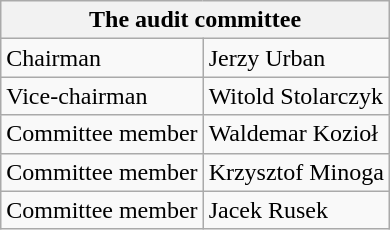<table class="wikitable">
<tr>
<th colspan="2">The audit committee</th>
</tr>
<tr>
<td>Chairman</td>
<td>Jerzy Urban</td>
</tr>
<tr>
<td>Vice-chairman</td>
<td>Witold Stolarczyk</td>
</tr>
<tr>
<td>Committee member</td>
<td>Waldemar Kozioł</td>
</tr>
<tr>
<td>Committee member</td>
<td>Krzysztof Minoga</td>
</tr>
<tr>
<td>Committee member</td>
<td>Jacek Rusek</td>
</tr>
</table>
